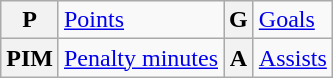<table class="wikitable">
<tr>
<th>P</th>
<td><a href='#'>Points</a></td>
<th>G</th>
<td><a href='#'>Goals</a></td>
</tr>
<tr>
<th>PIM</th>
<td><a href='#'>Penalty minutes</a></td>
<th>A</th>
<td><a href='#'>Assists</a></td>
</tr>
</table>
